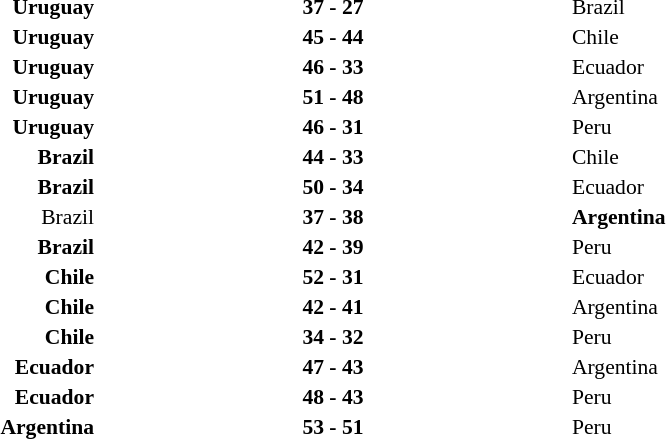<table width=75% cellspacing=1>
<tr>
<th width=25%></th>
<th width=25%></th>
<th width=25%></th>
</tr>
<tr style=font-size:90%>
<td align=right><strong>Uruguay</strong></td>
<td align=center><strong>37 - 27</strong></td>
<td>Brazil</td>
</tr>
<tr style=font-size:90%>
<td align=right><strong>Uruguay</strong></td>
<td align=center><strong>45 - 44</strong></td>
<td>Chile</td>
</tr>
<tr style=font-size:90%>
<td align=right><strong>Uruguay</strong></td>
<td align=center><strong>46 - 33</strong></td>
<td>Ecuador</td>
</tr>
<tr style=font-size:90%>
<td align=right><strong>Uruguay</strong></td>
<td align=center><strong>51 - 48</strong></td>
<td>Argentina</td>
</tr>
<tr style=font-size:90%>
<td align=right><strong>Uruguay</strong></td>
<td align=center><strong>46 - 31</strong></td>
<td>Peru</td>
</tr>
<tr style=font-size:90%>
<td align=right><strong>Brazil</strong></td>
<td align=center><strong>44 - 33</strong></td>
<td>Chile</td>
</tr>
<tr style=font-size:90%>
<td align=right><strong>Brazil</strong></td>
<td align=center><strong>50 - 34</strong></td>
<td>Ecuador</td>
</tr>
<tr style=font-size:90%>
<td align=right>Brazil</td>
<td align=center><strong>37 - 38</strong></td>
<td><strong>Argentina</strong></td>
</tr>
<tr style=font-size:90%>
<td align=right><strong>Brazil</strong></td>
<td align=center><strong>42 - 39</strong></td>
<td>Peru</td>
</tr>
<tr style=font-size:90%>
<td align=right><strong>Chile</strong></td>
<td align=center><strong>52 - 31</strong></td>
<td>Ecuador</td>
</tr>
<tr style=font-size:90%>
<td align=right><strong>Chile</strong></td>
<td align=center><strong>42 - 41</strong></td>
<td>Argentina</td>
</tr>
<tr style=font-size:90%>
<td align=right><strong>Chile</strong></td>
<td align=center><strong>34 - 32</strong></td>
<td>Peru</td>
</tr>
<tr style=font-size:90%>
<td align=right><strong>Ecuador</strong></td>
<td align=center><strong>47 - 43</strong></td>
<td>Argentina</td>
</tr>
<tr style=font-size:90%>
<td align=right><strong>Ecuador</strong></td>
<td align=center><strong>48 - 43</strong></td>
<td>Peru</td>
</tr>
<tr style=font-size:90%>
<td align=right><strong>Argentina</strong></td>
<td align=center><strong>53 - 51</strong></td>
<td>Peru</td>
</tr>
</table>
